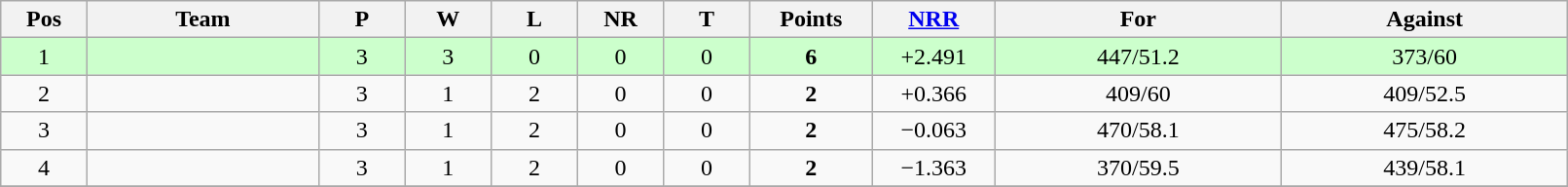<table class="wikitable" width=85%>
<tr>
<th width="40">Pos</th>
<th width="120">Team</th>
<th width="40">P</th>
<th width="40">W</th>
<th width="40">L</th>
<th width="40">NR</th>
<th width="40">T</th>
<th width="60">Points</th>
<th width="60"><a href='#'>NRR</a></th>
<th width="150">For</th>
<th width="150">Against</th>
</tr>
<tr align="center" bgcolor=#ccffcc>
<td>1</td>
<td align="left"></td>
<td>3</td>
<td>3</td>
<td>0</td>
<td>0</td>
<td>0</td>
<td><strong>6</strong></td>
<td>+2.491</td>
<td>447/51.2</td>
<td>373/60</td>
</tr>
<tr align="center">
<td>2</td>
<td align="left"></td>
<td>3</td>
<td>1</td>
<td>2</td>
<td>0</td>
<td>0</td>
<td><strong>2</strong></td>
<td>+0.366</td>
<td>409/60</td>
<td>409/52.5</td>
</tr>
<tr align="center">
<td>3</td>
<td align="left"></td>
<td>3</td>
<td>1</td>
<td>2</td>
<td>0</td>
<td>0</td>
<td><strong>2</strong></td>
<td>−0.063</td>
<td>470/58.1</td>
<td>475/58.2</td>
</tr>
<tr align="center" +20>
<td>4</td>
<td align="left"></td>
<td>3</td>
<td>1</td>
<td>2</td>
<td>0</td>
<td>0</td>
<td><strong>2</strong></td>
<td>−1.363</td>
<td>370/59.5</td>
<td>439/58.1</td>
</tr>
<tr>
</tr>
</table>
